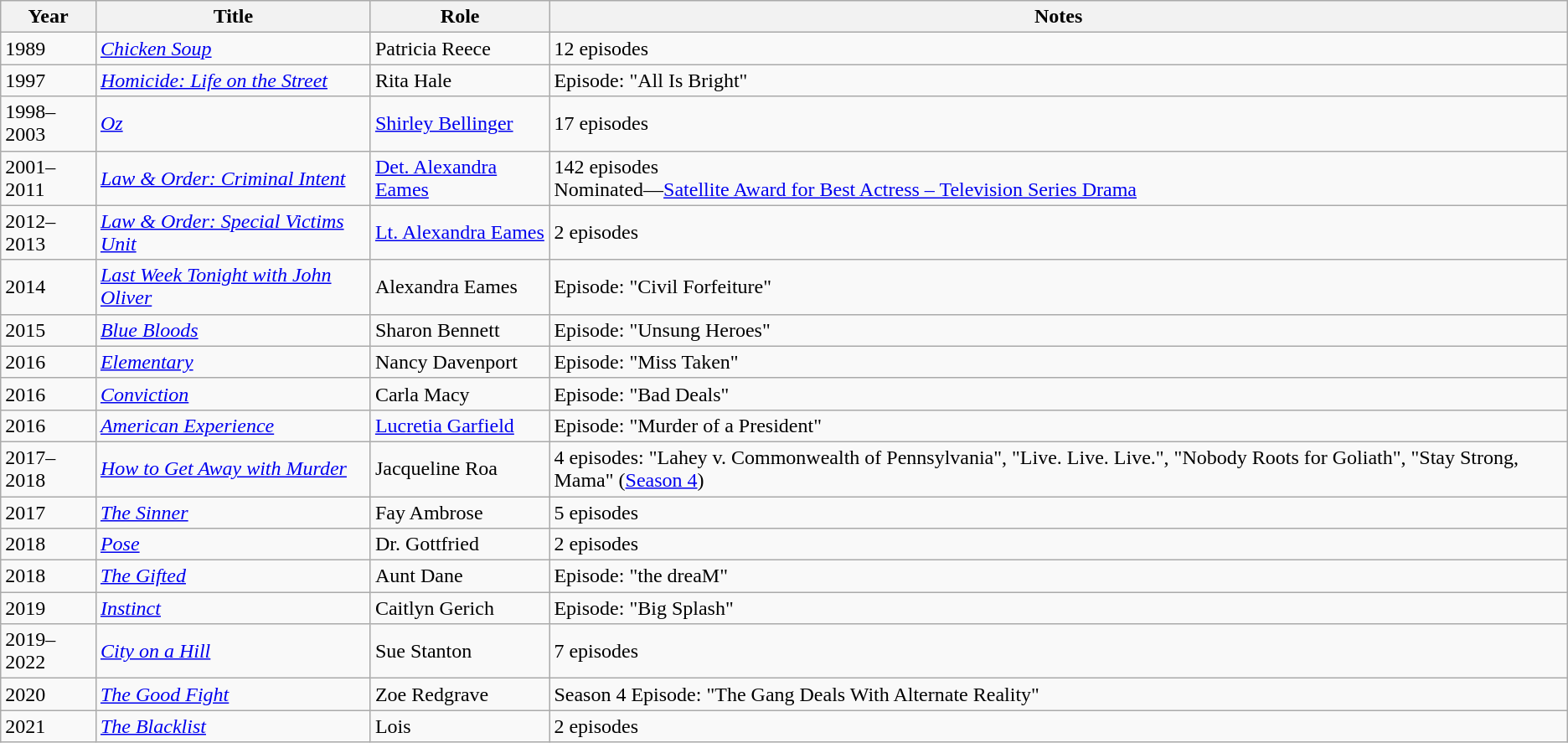<table class="wikitable sortable">
<tr>
<th>Year</th>
<th>Title</th>
<th>Role</th>
<th class="unsortable">Notes</th>
</tr>
<tr>
<td>1989</td>
<td><em><a href='#'>Chicken Soup</a></em></td>
<td>Patricia Reece</td>
<td>12 episodes</td>
</tr>
<tr>
<td>1997</td>
<td><em><a href='#'>Homicide: Life on the Street</a></em></td>
<td>Rita Hale</td>
<td>Episode: "All Is Bright"</td>
</tr>
<tr>
<td>1998–2003</td>
<td><em><a href='#'>Oz</a></em></td>
<td><a href='#'>Shirley Bellinger</a></td>
<td>17 episodes</td>
</tr>
<tr>
<td>2001–2011</td>
<td><em><a href='#'>Law & Order: Criminal Intent</a></em></td>
<td><a href='#'>Det. Alexandra Eames</a></td>
<td>142 episodes<br>Nominated—<a href='#'>Satellite Award for Best Actress – Television Series Drama</a></td>
</tr>
<tr>
<td>2012–2013</td>
<td><em><a href='#'>Law & Order: Special Victims Unit</a></em></td>
<td><a href='#'>Lt. Alexandra Eames</a></td>
<td>2 episodes</td>
</tr>
<tr>
<td>2014</td>
<td><em><a href='#'>Last Week Tonight with John Oliver</a></em></td>
<td>Alexandra Eames</td>
<td>Episode: "Civil Forfeiture"</td>
</tr>
<tr>
<td>2015</td>
<td><em><a href='#'>Blue Bloods</a></em></td>
<td>Sharon Bennett</td>
<td>Episode: "Unsung Heroes"</td>
</tr>
<tr>
<td>2016</td>
<td><em><a href='#'>Elementary</a></em></td>
<td>Nancy Davenport</td>
<td>Episode: "Miss Taken"</td>
</tr>
<tr>
<td>2016</td>
<td><em><a href='#'>Conviction</a></em></td>
<td>Carla Macy</td>
<td>Episode: "Bad Deals"</td>
</tr>
<tr>
<td>2016</td>
<td><em><a href='#'>American Experience</a></em></td>
<td><a href='#'>Lucretia Garfield</a></td>
<td>Episode: "Murder of a President"</td>
</tr>
<tr>
<td>2017–2018</td>
<td><em><a href='#'>How to Get Away with Murder</a></em></td>
<td>Jacqueline Roa</td>
<td>4 episodes: "Lahey v. Commonwealth of Pennsylvania", "Live. Live. Live.", "Nobody Roots for Goliath", "Stay Strong, Mama" (<a href='#'>Season 4</a>)</td>
</tr>
<tr>
<td>2017</td>
<td><em><a href='#'>The Sinner</a></em></td>
<td>Fay Ambrose</td>
<td>5 episodes</td>
</tr>
<tr>
<td>2018</td>
<td><em><a href='#'>Pose</a></em></td>
<td>Dr. Gottfried</td>
<td>2 episodes</td>
</tr>
<tr>
<td>2018</td>
<td><em><a href='#'>The Gifted</a></em></td>
<td>Aunt Dane</td>
<td>Episode: "the dreaM"</td>
</tr>
<tr>
<td>2019</td>
<td><em><a href='#'>Instinct</a></em></td>
<td>Caitlyn Gerich</td>
<td>Episode: "Big Splash"</td>
</tr>
<tr>
<td>2019–2022</td>
<td><em><a href='#'>City on a Hill</a></em></td>
<td>Sue Stanton</td>
<td>7 episodes</td>
</tr>
<tr>
<td>2020</td>
<td><em><a href='#'>The Good Fight</a></em></td>
<td>Zoe Redgrave</td>
<td>Season 4 Episode: "The Gang Deals With Alternate Reality"</td>
</tr>
<tr>
<td>2021</td>
<td><em><a href='#'>The Blacklist</a></em></td>
<td>Lois</td>
<td>2 episodes</td>
</tr>
</table>
